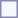<table style="border:1px solid #8888aa; background-color:#f7f8ff; padding:5px; font-size:95%; margin: 0px 12px 12px 0px;">
</table>
